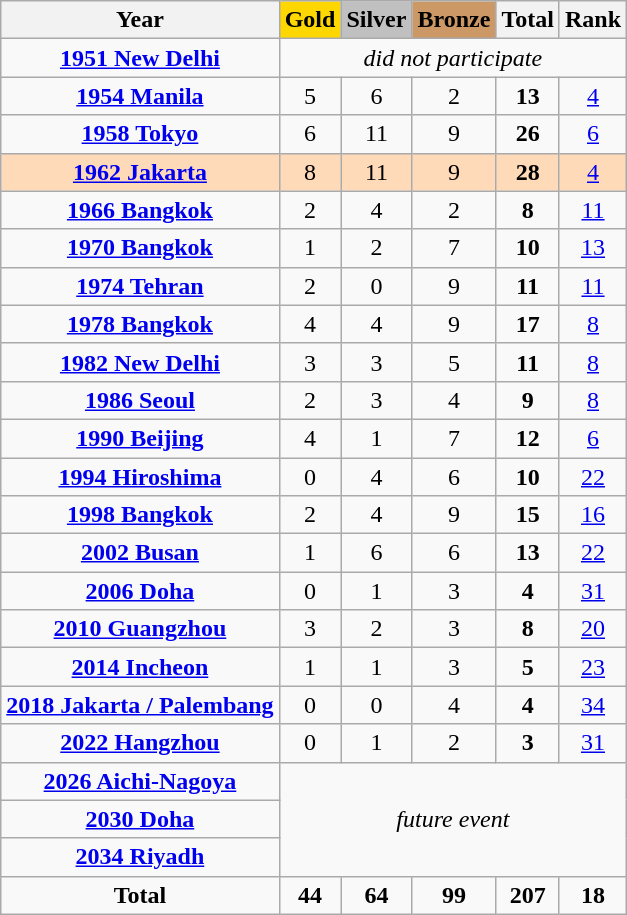<table class="wikitable sortable" style="text-align:center">
<tr>
<th align=center><strong>Year</strong></th>
<td align=center bgcolor=gold><strong> Gold</strong></td>
<td align=center bgcolor=silver><strong>Silver</strong></td>
<td align="center" bgcolor="#cc9966"><strong>Bronze</strong></td>
<th align=center><strong>Total</strong></th>
<th><strong>Rank</strong></th>
</tr>
<tr>
<td><strong><a href='#'>1951 New Delhi</a></strong> </td>
<td colspan="5"><em>did not participate</em></td>
</tr>
<tr>
<td><strong><a href='#'>1954 Manila</a></strong> </td>
<td>5</td>
<td>6</td>
<td>2</td>
<td><strong>13</strong></td>
<td><a href='#'>4</a></td>
</tr>
<tr>
<td><strong><a href='#'>1958 Tokyo</a></strong> </td>
<td>6</td>
<td>11</td>
<td>9</td>
<td><strong>26</strong></td>
<td><a href='#'>6</a></td>
</tr>
<tr bgcolor=ffdab9>
<td><strong><a href='#'>1962 Jakarta</a></strong> </td>
<td>8</td>
<td>11</td>
<td>9</td>
<td><strong>28</strong></td>
<td><a href='#'>4</a></td>
</tr>
<tr>
<td><strong><a href='#'>1966 Bangkok</a></strong> </td>
<td>2</td>
<td>4</td>
<td>2</td>
<td><strong>8</strong></td>
<td><a href='#'>11</a></td>
</tr>
<tr>
<td><strong><a href='#'>1970 Bangkok</a></strong> </td>
<td>1</td>
<td>2</td>
<td>7</td>
<td><strong>10</strong></td>
<td><a href='#'>13</a></td>
</tr>
<tr>
<td><strong><a href='#'>1974 Tehran</a></strong> </td>
<td>2</td>
<td>0</td>
<td>9</td>
<td><strong>11</strong></td>
<td><a href='#'>11</a></td>
</tr>
<tr>
<td><strong><a href='#'>1978 Bangkok</a></strong> </td>
<td>4</td>
<td>4</td>
<td>9</td>
<td><strong>17</strong></td>
<td><a href='#'>8</a></td>
</tr>
<tr>
<td><strong><a href='#'>1982 New Delhi</a></strong> </td>
<td>3</td>
<td>3</td>
<td>5</td>
<td><strong>11</strong></td>
<td><a href='#'>8</a></td>
</tr>
<tr>
<td><strong><a href='#'>1986 Seoul</a></strong> </td>
<td>2</td>
<td>3</td>
<td>4</td>
<td><strong>9</strong></td>
<td><a href='#'>8</a></td>
</tr>
<tr>
<td><strong><a href='#'>1990 Beijing</a></strong> </td>
<td>4</td>
<td>1</td>
<td>7</td>
<td><strong>12</strong></td>
<td><a href='#'>6</a></td>
</tr>
<tr>
<td><strong><a href='#'>1994 Hiroshima</a></strong> </td>
<td>0</td>
<td>4</td>
<td>6</td>
<td><strong>10</strong></td>
<td><a href='#'>22</a></td>
</tr>
<tr>
<td><strong><a href='#'>1998 Bangkok</a></strong> </td>
<td>2</td>
<td>4</td>
<td>9</td>
<td><strong>15</strong></td>
<td><a href='#'>16</a></td>
</tr>
<tr>
<td><strong><a href='#'>2002 Busan</a></strong> </td>
<td>1</td>
<td>6</td>
<td>6</td>
<td><strong>13</strong></td>
<td><a href='#'>22</a></td>
</tr>
<tr>
<td><strong><a href='#'>2006 Doha</a></strong> </td>
<td>0</td>
<td>1</td>
<td>3</td>
<td><strong>4</strong></td>
<td><a href='#'>31</a></td>
</tr>
<tr>
<td><strong><a href='#'>2010 Guangzhou</a></strong> </td>
<td>3</td>
<td>2</td>
<td>3</td>
<td><strong>8</strong></td>
<td><a href='#'>20</a></td>
</tr>
<tr>
<td><strong><a href='#'>2014 Incheon</a></strong> </td>
<td>1</td>
<td>1</td>
<td>3</td>
<td><strong>5</strong></td>
<td><a href='#'>23</a></td>
</tr>
<tr>
<td><strong><a href='#'>2018 Jakarta / Palembang</a></strong> </td>
<td>0</td>
<td>0</td>
<td>4</td>
<td><strong>4</strong></td>
<td><a href='#'>34</a></td>
</tr>
<tr>
<td><strong><a href='#'>2022 Hangzhou</a></strong> </td>
<td>0</td>
<td>1</td>
<td>2</td>
<td><strong>3</strong></td>
<td><a href='#'>31</a></td>
</tr>
<tr>
<td><strong><a href='#'>2026 Aichi-Nagoya</a></strong> </td>
<td colspan="5" rowspan="3"><em>future event</em></td>
</tr>
<tr>
<td><strong><a href='#'>2030 Doha</a></strong> </td>
</tr>
<tr>
<td><strong><a href='#'>2034 Riyadh</a></strong> </td>
</tr>
<tr>
<td><strong>Total</strong></td>
<td><strong>44</strong></td>
<td><strong>64</strong></td>
<td><strong>99</strong></td>
<td><strong>207</strong></td>
<td><strong>18</strong></td>
</tr>
</table>
